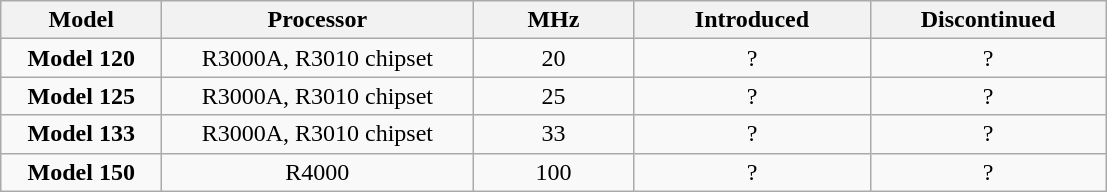<table class="wikitable" style=text-align:center>
<tr>
<th style="width:100px;">Model</th>
<th style="width:200px;">Processor</th>
<th style="width:100px;">MHz</th>
<th style="width:150px;">Introduced</th>
<th style="width:150px;">Discontinued</th>
</tr>
<tr>
<td><strong>Model 120</strong></td>
<td>R3000A, R3010 chipset</td>
<td>20</td>
<td>?</td>
<td>?</td>
</tr>
<tr>
<td><strong>Model 125</strong></td>
<td>R3000A, R3010 chipset</td>
<td>25</td>
<td>?</td>
<td>?</td>
</tr>
<tr>
<td><strong>Model 133</strong></td>
<td>R3000A, R3010 chipset</td>
<td>33</td>
<td>?</td>
<td>?</td>
</tr>
<tr>
<td><strong>Model 150</strong></td>
<td>R4000</td>
<td>100</td>
<td>?</td>
<td>?</td>
</tr>
</table>
